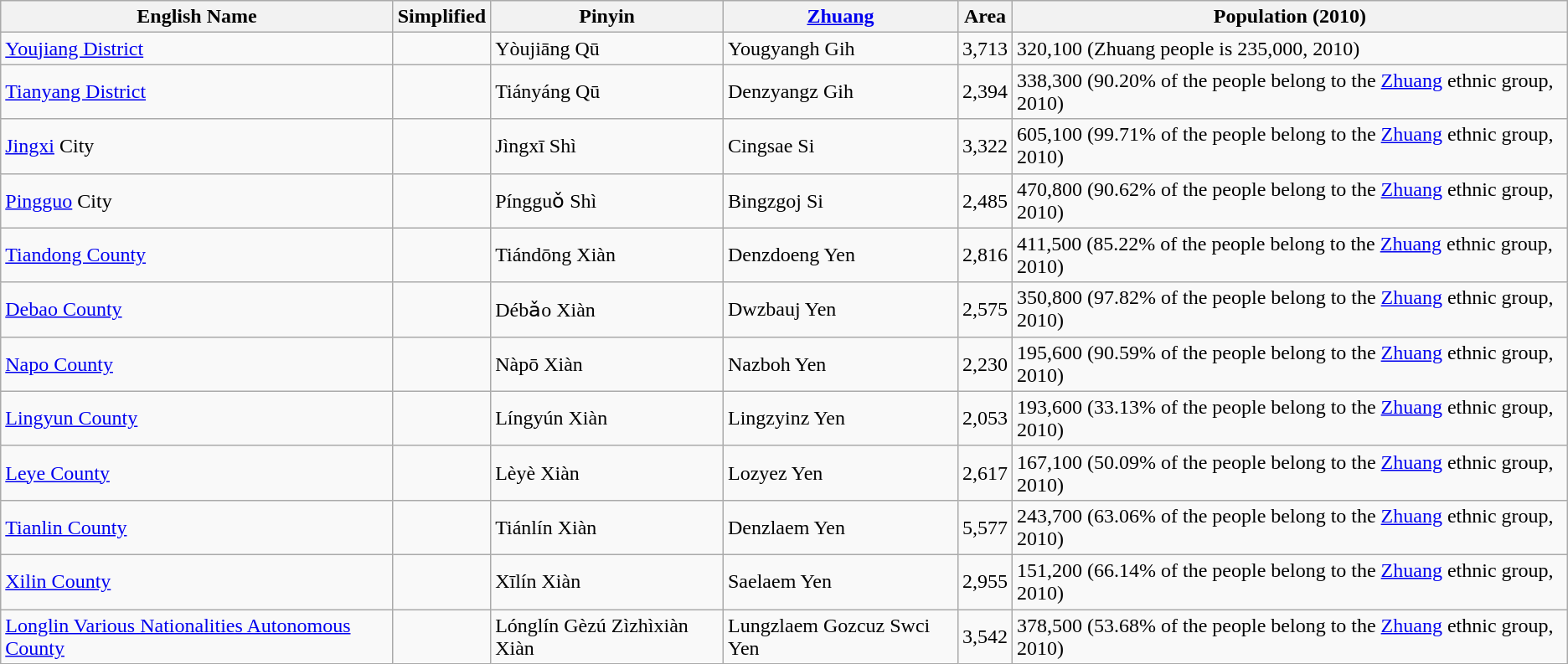<table class="wikitable sortable">
<tr>
<th>English Name</th>
<th>Simplified</th>
<th>Pinyin</th>
<th><a href='#'>Zhuang</a></th>
<th>Area</th>
<th>Population (2010)</th>
</tr>
<tr>
<td><a href='#'>Youjiang District</a></td>
<td></td>
<td>Yòujiāng Qū</td>
<td>Yougyangh Gih</td>
<td>3,713</td>
<td>320,100 (Zhuang people is 235,000, 2010)</td>
</tr>
<tr>
<td><a href='#'>Tianyang District</a></td>
<td></td>
<td>Tiányáng Qū</td>
<td>Denzyangz Gih</td>
<td>2,394</td>
<td>338,300 (90.20% of the people belong to the <a href='#'>Zhuang</a> ethnic group, 2010)</td>
</tr>
<tr>
<td><a href='#'>Jingxi</a> City</td>
<td></td>
<td>Jìngxī Shì</td>
<td>Cingsae Si</td>
<td>3,322</td>
<td>605,100 (99.71% of the people belong to the <a href='#'>Zhuang</a> ethnic group, 2010)</td>
</tr>
<tr>
<td><a href='#'>Pingguo</a> City</td>
<td></td>
<td>Píngguǒ Shì</td>
<td>Bingzgoj Si</td>
<td>2,485</td>
<td>470,800 (90.62% of the people belong to the <a href='#'>Zhuang</a> ethnic group, 2010)</td>
</tr>
<tr>
<td><a href='#'>Tiandong County</a></td>
<td></td>
<td>Tiándōng Xiàn</td>
<td>Denzdoeng Yen</td>
<td>2,816</td>
<td>411,500 (85.22% of the people belong to the <a href='#'>Zhuang</a> ethnic group, 2010)</td>
</tr>
<tr>
<td><a href='#'>Debao County</a></td>
<td></td>
<td>Débǎo Xiàn</td>
<td>Dwzbauj Yen</td>
<td>2,575</td>
<td>350,800 (97.82% of the people belong to the <a href='#'>Zhuang</a> ethnic group, 2010)</td>
</tr>
<tr>
<td><a href='#'>Napo County</a></td>
<td></td>
<td>Nàpō Xiàn</td>
<td>Nazboh Yen</td>
<td>2,230</td>
<td>195,600 (90.59% of the people belong to the <a href='#'>Zhuang</a> ethnic group, 2010)</td>
</tr>
<tr>
<td><a href='#'>Lingyun County</a></td>
<td></td>
<td>Língyún Xiàn</td>
<td>Lingzyinz Yen</td>
<td>2,053</td>
<td>193,600 (33.13% of the people belong to the <a href='#'>Zhuang</a> ethnic group, 2010)</td>
</tr>
<tr>
<td><a href='#'>Leye County</a></td>
<td></td>
<td>Lèyè Xiàn</td>
<td>Lozyez Yen</td>
<td>2,617</td>
<td>167,100 (50.09% of the people belong to the <a href='#'>Zhuang</a> ethnic group, 2010)</td>
</tr>
<tr>
<td><a href='#'>Tianlin County</a></td>
<td></td>
<td>Tiánlín Xiàn</td>
<td>Denzlaem Yen</td>
<td>5,577</td>
<td>243,700 (63.06% of the people belong to the <a href='#'>Zhuang</a> ethnic group, 2010)</td>
</tr>
<tr>
<td><a href='#'>Xilin County</a></td>
<td></td>
<td>Xīlín Xiàn</td>
<td>Saelaem Yen</td>
<td>2,955</td>
<td>151,200 (66.14% of the people belong to the <a href='#'>Zhuang</a> ethnic group, 2010)</td>
</tr>
<tr>
<td><a href='#'>Longlin Various Nationalities Autonomous County</a></td>
<td></td>
<td>Lónglín Gèzú Zìzhìxiàn Xiàn</td>
<td>Lungzlaem  Gozcuz Swci Yen</td>
<td>3,542</td>
<td>378,500 (53.68% of the people belong to the <a href='#'>Zhuang</a> ethnic group, 2010)</td>
</tr>
</table>
